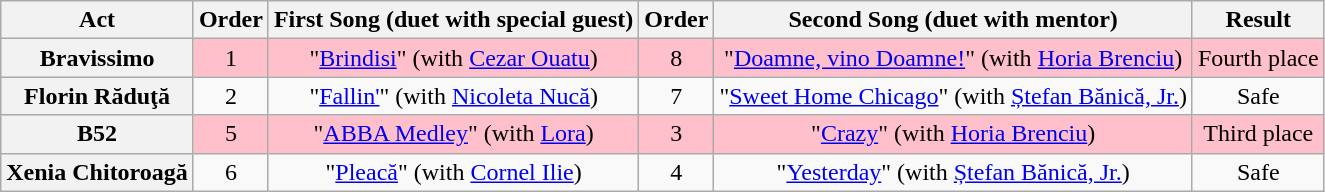<table class="wikitable plainrowheaders" style="text-align:center;">
<tr>
<th scope="col">Act</th>
<th scope="col">Order</th>
<th scope="col">First Song (duet with special guest)</th>
<th scope="col">Order</th>
<th scope="col">Second Song (duet with mentor)</th>
<th scope="col">Result</th>
</tr>
<tr bgcolor=pink>
<th scope="row">Bravissimo</th>
<td>1</td>
<td>"<a href='#'>Brindisi</a>" (with <a href='#'>Cezar Ouatu</a>)</td>
<td>8</td>
<td>"<a href='#'>Doamne, vino Doamne!</a>" (with <a href='#'>Horia Brenciu</a>)</td>
<td>Fourth place</td>
</tr>
<tr>
<th scope="row">Florin Răduţă</th>
<td>2</td>
<td>"<a href='#'>Fallin'</a>" (with <a href='#'>Nicoleta Nucă</a>)</td>
<td>7</td>
<td>"<a href='#'>Sweet Home Chicago</a>" (with <a href='#'>Ștefan Bănică, Jr.</a>)</td>
<td>Safe</td>
</tr>
<tr bgcolor=pink>
<th scope="row">B52</th>
<td>5</td>
<td>"<a href='#'>ABBA Medley</a>" (with <a href='#'>Lora</a>)</td>
<td>3</td>
<td>"<a href='#'>Crazy</a>" (with <a href='#'>Horia Brenciu</a>)</td>
<td>Third place</td>
</tr>
<tr>
<th scope="row">Xenia Chitoroagă</th>
<td>6</td>
<td>"<a href='#'>Pleacă</a>" (with <a href='#'>Cornel Ilie</a>)</td>
<td>4</td>
<td>"<a href='#'>Yesterday</a>" (with <a href='#'>Ștefan Bănică, Jr.</a>)</td>
<td>Safe</td>
</tr>
</table>
